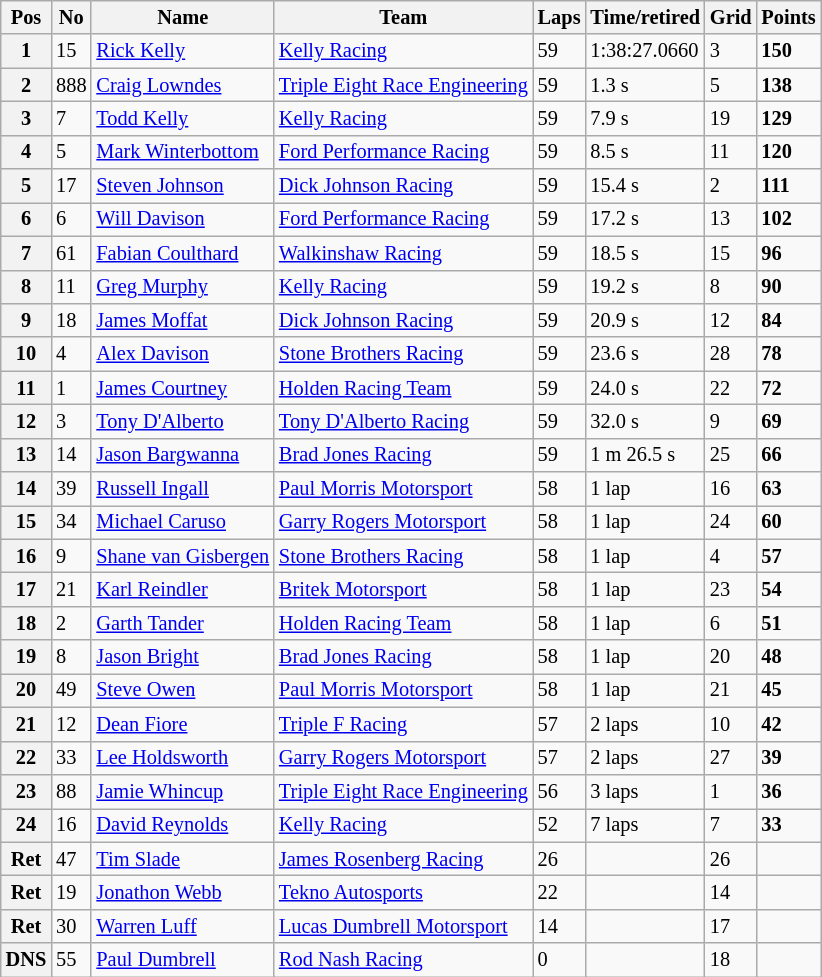<table class="wikitable" style="font-size: 85%;">
<tr>
<th>Pos</th>
<th>No</th>
<th>Name</th>
<th>Team</th>
<th>Laps</th>
<th>Time/retired</th>
<th>Grid</th>
<th>Points</th>
</tr>
<tr>
<th>1</th>
<td>15</td>
<td> <a href='#'>Rick Kelly</a></td>
<td><a href='#'>Kelly Racing</a></td>
<td>59</td>
<td>1:38:27.0660</td>
<td>3</td>
<td><strong>150</strong></td>
</tr>
<tr>
<th>2</th>
<td>888</td>
<td> <a href='#'>Craig Lowndes</a></td>
<td><a href='#'>Triple Eight Race Engineering</a></td>
<td>59</td>
<td>1.3 s</td>
<td>5</td>
<td><strong>138</strong></td>
</tr>
<tr>
<th>3</th>
<td>7</td>
<td> <a href='#'>Todd Kelly</a></td>
<td><a href='#'>Kelly Racing</a></td>
<td>59</td>
<td>7.9 s</td>
<td>19</td>
<td><strong>129</strong></td>
</tr>
<tr>
<th>4</th>
<td>5</td>
<td> <a href='#'>Mark Winterbottom</a></td>
<td><a href='#'>Ford Performance Racing</a></td>
<td>59</td>
<td>8.5 s</td>
<td>11</td>
<td><strong>120</strong></td>
</tr>
<tr>
<th>5</th>
<td>17</td>
<td> <a href='#'>Steven Johnson</a></td>
<td><a href='#'>Dick Johnson Racing</a></td>
<td>59</td>
<td>15.4 s</td>
<td>2</td>
<td><strong>111</strong></td>
</tr>
<tr>
<th>6</th>
<td>6</td>
<td> <a href='#'>Will Davison</a></td>
<td><a href='#'>Ford Performance Racing</a></td>
<td>59</td>
<td>17.2 s</td>
<td>13</td>
<td><strong>102</strong></td>
</tr>
<tr>
<th>7</th>
<td>61</td>
<td> <a href='#'>Fabian Coulthard</a></td>
<td><a href='#'>Walkinshaw Racing</a></td>
<td>59</td>
<td>18.5 s</td>
<td>15</td>
<td><strong>96</strong></td>
</tr>
<tr>
<th>8</th>
<td>11</td>
<td> <a href='#'>Greg Murphy</a></td>
<td><a href='#'>Kelly Racing</a></td>
<td>59</td>
<td>19.2 s</td>
<td>8</td>
<td><strong>90</strong></td>
</tr>
<tr>
<th>9</th>
<td>18</td>
<td> <a href='#'>James Moffat</a></td>
<td><a href='#'>Dick Johnson Racing</a></td>
<td>59</td>
<td>20.9 s</td>
<td>12</td>
<td><strong>84</strong></td>
</tr>
<tr>
<th>10</th>
<td>4</td>
<td> <a href='#'>Alex Davison</a></td>
<td><a href='#'>Stone Brothers Racing</a></td>
<td>59</td>
<td>23.6 s</td>
<td>28</td>
<td><strong>78</strong></td>
</tr>
<tr>
<th>11</th>
<td>1</td>
<td> <a href='#'>James Courtney</a></td>
<td><a href='#'>Holden Racing Team</a></td>
<td>59</td>
<td>24.0 s</td>
<td>22</td>
<td><strong>72</strong></td>
</tr>
<tr>
<th>12</th>
<td>3</td>
<td> <a href='#'>Tony D'Alberto</a></td>
<td><a href='#'>Tony D'Alberto Racing</a></td>
<td>59</td>
<td>32.0 s</td>
<td>9</td>
<td><strong>69</strong></td>
</tr>
<tr>
<th>13</th>
<td>14</td>
<td> <a href='#'>Jason Bargwanna</a></td>
<td><a href='#'>Brad Jones Racing</a></td>
<td>59</td>
<td>1 m 26.5 s</td>
<td>25</td>
<td><strong>66</strong></td>
</tr>
<tr>
<th>14</th>
<td>39</td>
<td> <a href='#'>Russell Ingall</a></td>
<td><a href='#'>Paul Morris Motorsport</a></td>
<td>58</td>
<td> 1 lap</td>
<td>16</td>
<td><strong>63</strong></td>
</tr>
<tr>
<th>15</th>
<td>34</td>
<td> <a href='#'>Michael Caruso</a></td>
<td><a href='#'>Garry Rogers Motorsport</a></td>
<td>58</td>
<td> 1 lap</td>
<td>24</td>
<td><strong>60</strong></td>
</tr>
<tr>
<th>16</th>
<td>9</td>
<td> <a href='#'>Shane van Gisbergen</a></td>
<td><a href='#'>Stone Brothers Racing</a></td>
<td>58</td>
<td> 1 lap</td>
<td>4</td>
<td><strong>57</strong></td>
</tr>
<tr>
<th>17</th>
<td>21</td>
<td> <a href='#'>Karl Reindler</a></td>
<td><a href='#'>Britek Motorsport</a></td>
<td>58</td>
<td> 1 lap</td>
<td>23</td>
<td><strong>54</strong></td>
</tr>
<tr>
<th>18</th>
<td>2</td>
<td> <a href='#'>Garth Tander</a></td>
<td><a href='#'>Holden Racing Team</a></td>
<td>58</td>
<td> 1 lap</td>
<td>6</td>
<td><strong>51</strong></td>
</tr>
<tr>
<th>19</th>
<td>8</td>
<td> <a href='#'>Jason Bright</a></td>
<td><a href='#'>Brad Jones Racing</a></td>
<td>58</td>
<td> 1 lap</td>
<td>20</td>
<td><strong>48</strong></td>
</tr>
<tr>
<th>20</th>
<td>49</td>
<td> <a href='#'>Steve Owen</a></td>
<td><a href='#'>Paul Morris Motorsport</a></td>
<td>58</td>
<td> 1 lap</td>
<td>21</td>
<td><strong>45</strong></td>
</tr>
<tr>
<th>21</th>
<td>12</td>
<td> <a href='#'>Dean Fiore</a></td>
<td><a href='#'>Triple F Racing</a></td>
<td>57</td>
<td> 2 laps</td>
<td>10</td>
<td><strong>42</strong></td>
</tr>
<tr>
<th>22</th>
<td>33</td>
<td> <a href='#'>Lee Holdsworth</a></td>
<td><a href='#'>Garry Rogers Motorsport</a></td>
<td>57</td>
<td> 2 laps</td>
<td>27</td>
<td><strong>39</strong></td>
</tr>
<tr>
<th>23</th>
<td>88</td>
<td> <a href='#'>Jamie Whincup</a></td>
<td><a href='#'>Triple Eight Race Engineering</a></td>
<td>56</td>
<td> 3 laps</td>
<td>1</td>
<td><strong>36</strong></td>
</tr>
<tr>
<th>24</th>
<td>16</td>
<td> <a href='#'>David Reynolds</a></td>
<td><a href='#'>Kelly Racing</a></td>
<td>52</td>
<td> 7 laps</td>
<td>7</td>
<td><strong>33</strong></td>
</tr>
<tr>
<th>Ret</th>
<td>47</td>
<td> <a href='#'>Tim Slade</a></td>
<td><a href='#'>James Rosenberg Racing</a></td>
<td>26</td>
<td></td>
<td>26</td>
<td></td>
</tr>
<tr>
<th>Ret</th>
<td>19</td>
<td> <a href='#'>Jonathon Webb</a></td>
<td><a href='#'>Tekno Autosports</a></td>
<td>22</td>
<td></td>
<td>14</td>
<td></td>
</tr>
<tr>
<th>Ret</th>
<td>30</td>
<td> <a href='#'>Warren Luff</a></td>
<td><a href='#'>Lucas Dumbrell Motorsport</a></td>
<td>14</td>
<td></td>
<td>17</td>
<td></td>
</tr>
<tr>
<th>DNS</th>
<td>55</td>
<td> <a href='#'>Paul Dumbrell</a></td>
<td><a href='#'>Rod Nash Racing</a></td>
<td>0</td>
<td></td>
<td>18</td>
<td></td>
</tr>
</table>
